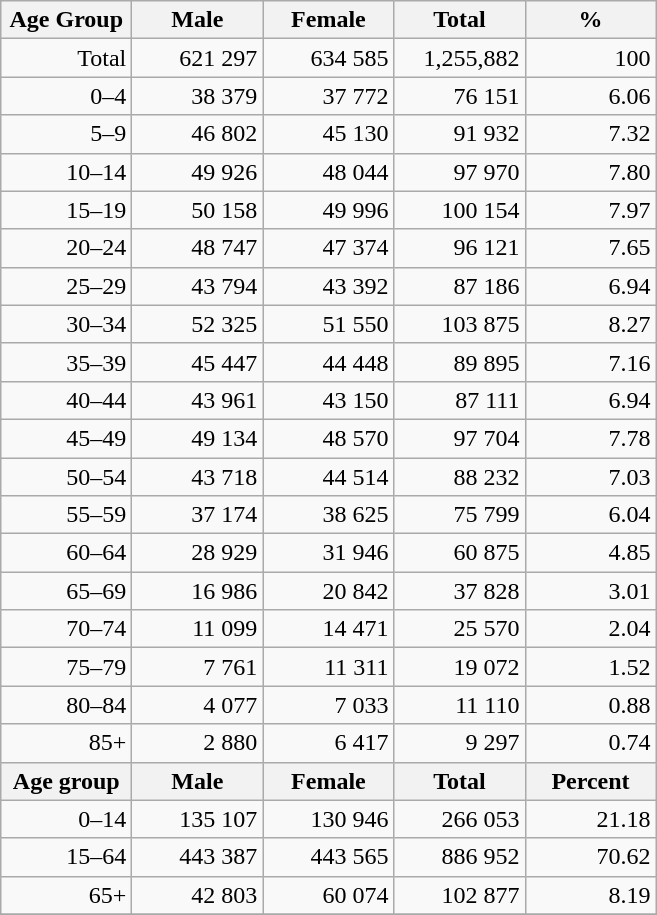<table class="wikitable">
<tr>
<th width="80pt">Age Group</th>
<th width="80pt">Male</th>
<th width="80pt">Female</th>
<th width="80pt">Total</th>
<th width="80pt">%</th>
</tr>
<tr>
<td align="right">Total</td>
<td align="right">621 297</td>
<td align="right">634 585</td>
<td align="right">1,255,882</td>
<td align="right">100</td>
</tr>
<tr>
<td align="right">0–4</td>
<td align="right">38 379</td>
<td align="right">37 772</td>
<td align="right">76 151</td>
<td align="right">6.06</td>
</tr>
<tr>
<td align="right">5–9</td>
<td align="right">46 802</td>
<td align="right">45 130</td>
<td align="right">91 932</td>
<td align="right">7.32</td>
</tr>
<tr>
<td align="right">10–14</td>
<td align="right">49 926</td>
<td align="right">48 044</td>
<td align="right">97 970</td>
<td align="right">7.80</td>
</tr>
<tr>
<td align="right">15–19</td>
<td align="right">50 158</td>
<td align="right">49 996</td>
<td align="right">100 154</td>
<td align="right">7.97</td>
</tr>
<tr>
<td align="right">20–24</td>
<td align="right">48 747</td>
<td align="right">47 374</td>
<td align="right">96 121</td>
<td align="right">7.65</td>
</tr>
<tr>
<td align="right">25–29</td>
<td align="right">43 794</td>
<td align="right">43 392</td>
<td align="right">87 186</td>
<td align="right">6.94</td>
</tr>
<tr>
<td align="right">30–34</td>
<td align="right">52 325</td>
<td align="right">51 550</td>
<td align="right">103 875</td>
<td align="right">8.27</td>
</tr>
<tr>
<td align="right">35–39</td>
<td align="right">45 447</td>
<td align="right">44 448</td>
<td align="right">89 895</td>
<td align="right">7.16</td>
</tr>
<tr>
<td align="right">40–44</td>
<td align="right">43 961</td>
<td align="right">43 150</td>
<td align="right">87 111</td>
<td align="right">6.94</td>
</tr>
<tr>
<td align="right">45–49</td>
<td align="right">49 134</td>
<td align="right">48 570</td>
<td align="right">97 704</td>
<td align="right">7.78</td>
</tr>
<tr>
<td align="right">50–54</td>
<td align="right">43 718</td>
<td align="right">44 514</td>
<td align="right">88 232</td>
<td align="right">7.03</td>
</tr>
<tr>
<td align="right">55–59</td>
<td align="right">37 174</td>
<td align="right">38 625</td>
<td align="right">75 799</td>
<td align="right">6.04</td>
</tr>
<tr>
<td align="right">60–64</td>
<td align="right">28 929</td>
<td align="right">31 946</td>
<td align="right">60 875</td>
<td align="right">4.85</td>
</tr>
<tr>
<td align="right">65–69</td>
<td align="right">16 986</td>
<td align="right">20 842</td>
<td align="right">37 828</td>
<td align="right">3.01</td>
</tr>
<tr>
<td align="right">70–74</td>
<td align="right">11 099</td>
<td align="right">14 471</td>
<td align="right">25 570</td>
<td align="right">2.04</td>
</tr>
<tr>
<td align="right">75–79</td>
<td align="right">7 761</td>
<td align="right">11 311</td>
<td align="right">19 072</td>
<td align="right">1.52</td>
</tr>
<tr>
<td align="right">80–84</td>
<td align="right">4 077</td>
<td align="right">7 033</td>
<td align="right">11 110</td>
<td align="right">0.88</td>
</tr>
<tr>
<td align="right">85+</td>
<td align="right">2 880</td>
<td align="right">6 417</td>
<td align="right">9 297</td>
<td align="right">0.74</td>
</tr>
<tr>
<th width="50">Age group</th>
<th width="80pt">Male</th>
<th width="80">Female</th>
<th width="80">Total</th>
<th width="50">Percent</th>
</tr>
<tr>
<td align="right">0–14</td>
<td align="right">135 107</td>
<td align="right">130 946</td>
<td align="right">266 053</td>
<td align="right">21.18</td>
</tr>
<tr>
<td align="right">15–64</td>
<td align="right">443 387</td>
<td align="right">443 565</td>
<td align="right">886 952</td>
<td align="right">70.62</td>
</tr>
<tr>
<td align="right">65+</td>
<td align="right">42 803</td>
<td align="right">60 074</td>
<td align="right">102 877</td>
<td align="right">8.19</td>
</tr>
<tr>
</tr>
</table>
